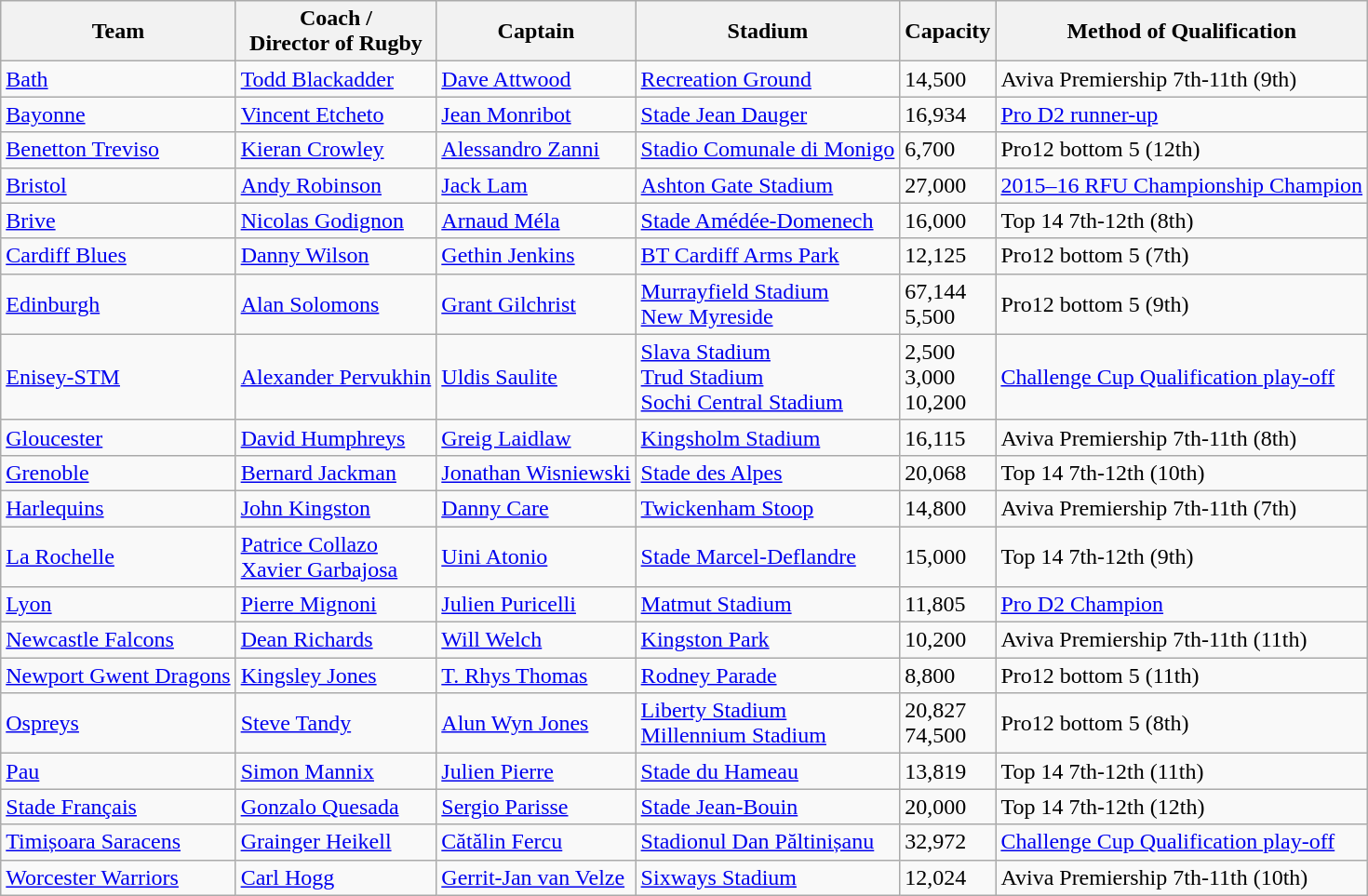<table class="wikitable sortable">
<tr>
<th>Team</th>
<th>Coach /<br>Director of Rugby</th>
<th>Captain</th>
<th>Stadium</th>
<th>Capacity</th>
<th>Method of Qualification</th>
</tr>
<tr>
<td> <a href='#'>Bath</a></td>
<td> <a href='#'>Todd Blackadder</a></td>
<td> <a href='#'>Dave Attwood</a></td>
<td><a href='#'>Recreation Ground</a></td>
<td>14,500</td>
<td>Aviva Premiership 7th-11th (9th)</td>
</tr>
<tr>
<td> <a href='#'>Bayonne</a></td>
<td> <a href='#'>Vincent Etcheto</a></td>
<td> <a href='#'>Jean Monribot</a></td>
<td><a href='#'>Stade Jean Dauger</a></td>
<td>16,934</td>
<td><a href='#'>Pro D2 runner-up</a></td>
</tr>
<tr>
<td> <a href='#'>Benetton Treviso</a></td>
<td> <a href='#'>Kieran Crowley</a></td>
<td> <a href='#'>Alessandro Zanni</a></td>
<td><a href='#'>Stadio Comunale di Monigo</a></td>
<td>6,700</td>
<td>Pro12 bottom 5 (12th)</td>
</tr>
<tr>
<td> <a href='#'>Bristol</a></td>
<td> <a href='#'>Andy Robinson</a></td>
<td> <a href='#'>Jack Lam</a></td>
<td><a href='#'>Ashton Gate Stadium</a></td>
<td>27,000</td>
<td><a href='#'>2015–16 RFU Championship Champion</a></td>
</tr>
<tr>
<td> <a href='#'>Brive</a></td>
<td> <a href='#'>Nicolas Godignon</a></td>
<td> <a href='#'>Arnaud Méla</a></td>
<td><a href='#'>Stade Amédée-Domenech</a></td>
<td>16,000</td>
<td>Top 14 7th-12th (8th)</td>
</tr>
<tr>
<td> <a href='#'>Cardiff Blues</a></td>
<td> <a href='#'>Danny Wilson</a></td>
<td> <a href='#'>Gethin Jenkins</a></td>
<td><a href='#'>BT Cardiff Arms Park</a></td>
<td>12,125</td>
<td>Pro12 bottom 5 (7th)</td>
</tr>
<tr>
<td> <a href='#'>Edinburgh</a></td>
<td> <a href='#'>Alan Solomons</a></td>
<td> <a href='#'>Grant Gilchrist</a></td>
<td><a href='#'>Murrayfield Stadium</a><br><a href='#'>New Myreside</a></td>
<td>67,144<br>5,500</td>
<td>Pro12 bottom 5 (9th)</td>
</tr>
<tr>
<td> <a href='#'>Enisey-STM</a></td>
<td> <a href='#'>Alexander Pervukhin</a></td>
<td> <a href='#'>Uldis Saulite</a></td>
<td><a href='#'>Slava Stadium</a><br><a href='#'>Trud Stadium</a><br><a href='#'>Sochi Central Stadium</a></td>
<td>2,500<br>3,000<br>10,200</td>
<td><a href='#'>Challenge Cup Qualification play-off</a></td>
</tr>
<tr>
<td> <a href='#'>Gloucester</a></td>
<td> <a href='#'>David Humphreys</a></td>
<td> <a href='#'>Greig Laidlaw</a></td>
<td><a href='#'>Kingsholm Stadium</a></td>
<td>16,115</td>
<td>Aviva Premiership 7th-11th (8th)</td>
</tr>
<tr>
<td> <a href='#'>Grenoble</a></td>
<td> <a href='#'>Bernard Jackman</a></td>
<td> <a href='#'>Jonathan Wisniewski</a></td>
<td><a href='#'>Stade des Alpes</a></td>
<td>20,068</td>
<td>Top 14 7th-12th (10th)</td>
</tr>
<tr>
<td> <a href='#'>Harlequins</a></td>
<td> <a href='#'>John Kingston</a></td>
<td> <a href='#'>Danny Care</a></td>
<td><a href='#'>Twickenham Stoop</a></td>
<td>14,800</td>
<td>Aviva Premiership 7th-11th (7th)</td>
</tr>
<tr>
<td> <a href='#'>La Rochelle</a></td>
<td> <a href='#'>Patrice Collazo</a><br> <a href='#'>Xavier Garbajosa</a></td>
<td> <a href='#'>Uini Atonio</a></td>
<td><a href='#'>Stade Marcel-Deflandre</a></td>
<td>15,000</td>
<td>Top 14 7th-12th (9th)</td>
</tr>
<tr>
<td> <a href='#'>Lyon</a></td>
<td> <a href='#'>Pierre Mignoni</a></td>
<td> <a href='#'>Julien Puricelli</a></td>
<td><a href='#'>Matmut Stadium</a></td>
<td>11,805</td>
<td><a href='#'>Pro D2 Champion</a></td>
</tr>
<tr>
<td> <a href='#'>Newcastle Falcons</a></td>
<td> <a href='#'>Dean Richards</a></td>
<td> <a href='#'>Will Welch</a></td>
<td><a href='#'>Kingston Park</a></td>
<td>10,200</td>
<td>Aviva Premiership 7th-11th (11th)</td>
</tr>
<tr>
<td> <a href='#'>Newport Gwent Dragons</a></td>
<td> <a href='#'>Kingsley Jones</a></td>
<td> <a href='#'>T. Rhys Thomas</a></td>
<td><a href='#'>Rodney Parade</a></td>
<td>8,800</td>
<td>Pro12 bottom 5 (11th)</td>
</tr>
<tr>
<td> <a href='#'>Ospreys</a></td>
<td> <a href='#'>Steve Tandy</a></td>
<td> <a href='#'>Alun Wyn Jones</a></td>
<td><a href='#'>Liberty Stadium</a><br><a href='#'>Millennium Stadium</a></td>
<td>20,827<br>74,500</td>
<td>Pro12 bottom 5 (8th)</td>
</tr>
<tr>
<td> <a href='#'>Pau</a></td>
<td> <a href='#'>Simon Mannix</a></td>
<td> <a href='#'>Julien Pierre</a></td>
<td><a href='#'>Stade du Hameau</a></td>
<td>13,819</td>
<td>Top 14 7th-12th (11th)</td>
</tr>
<tr>
<td> <a href='#'>Stade Français</a></td>
<td> <a href='#'>Gonzalo Quesada</a></td>
<td> <a href='#'>Sergio Parisse</a></td>
<td><a href='#'>Stade Jean-Bouin</a></td>
<td>20,000</td>
<td>Top 14 7th-12th (12th)</td>
</tr>
<tr>
<td> <a href='#'>Timișoara Saracens</a></td>
<td> <a href='#'>Grainger Heikell</a></td>
<td> <a href='#'>Cătălin Fercu</a></td>
<td><a href='#'>Stadionul Dan Păltinișanu</a></td>
<td>32,972</td>
<td><a href='#'>Challenge Cup Qualification play-off</a></td>
</tr>
<tr>
<td> <a href='#'>Worcester Warriors</a></td>
<td> <a href='#'>Carl Hogg</a></td>
<td> <a href='#'>Gerrit-Jan van Velze</a></td>
<td><a href='#'>Sixways Stadium</a></td>
<td>12,024</td>
<td>Aviva Premiership 7th-11th (10th)</td>
</tr>
</table>
